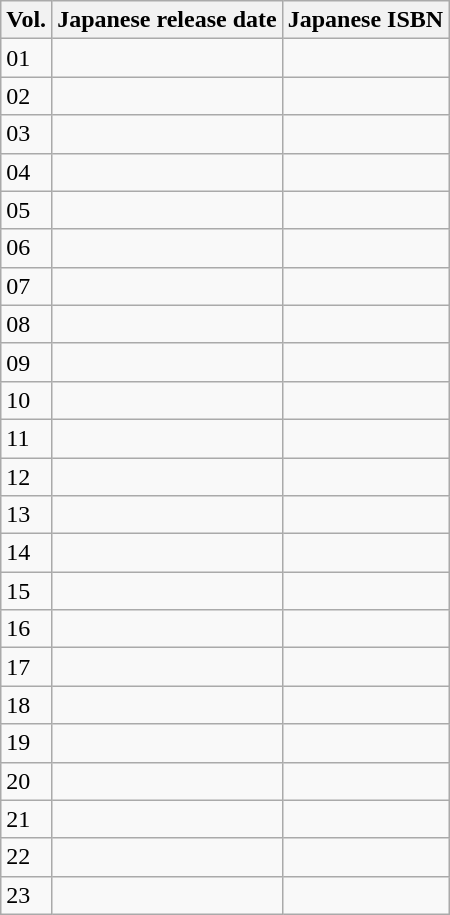<table class="wikitable">
<tr>
<th>Vol.</th>
<th>Japanese release date</th>
<th>Japanese ISBN</th>
</tr>
<tr>
<td>01</td>
<td></td>
<td></td>
</tr>
<tr>
<td>02</td>
<td></td>
<td></td>
</tr>
<tr>
<td>03</td>
<td></td>
<td></td>
</tr>
<tr>
<td>04</td>
<td></td>
<td></td>
</tr>
<tr>
<td>05</td>
<td></td>
<td></td>
</tr>
<tr>
<td>06</td>
<td></td>
<td></td>
</tr>
<tr>
<td>07</td>
<td></td>
<td></td>
</tr>
<tr>
<td>08</td>
<td></td>
<td></td>
</tr>
<tr>
<td>09</td>
<td></td>
<td></td>
</tr>
<tr>
<td>10</td>
<td></td>
<td></td>
</tr>
<tr>
<td>11</td>
<td></td>
<td></td>
</tr>
<tr>
<td>12</td>
<td></td>
<td></td>
</tr>
<tr>
<td>13</td>
<td></td>
<td></td>
</tr>
<tr>
<td>14</td>
<td></td>
<td></td>
</tr>
<tr>
<td>15</td>
<td></td>
<td></td>
</tr>
<tr>
<td>16</td>
<td></td>
<td></td>
</tr>
<tr>
<td>17</td>
<td></td>
<td></td>
</tr>
<tr>
<td>18</td>
<td></td>
<td></td>
</tr>
<tr>
<td>19</td>
<td></td>
<td></td>
</tr>
<tr>
<td>20</td>
<td></td>
<td></td>
</tr>
<tr>
<td>21</td>
<td></td>
<td></td>
</tr>
<tr>
<td>22</td>
<td></td>
<td></td>
</tr>
<tr>
<td>23</td>
<td></td>
<td></td>
</tr>
</table>
